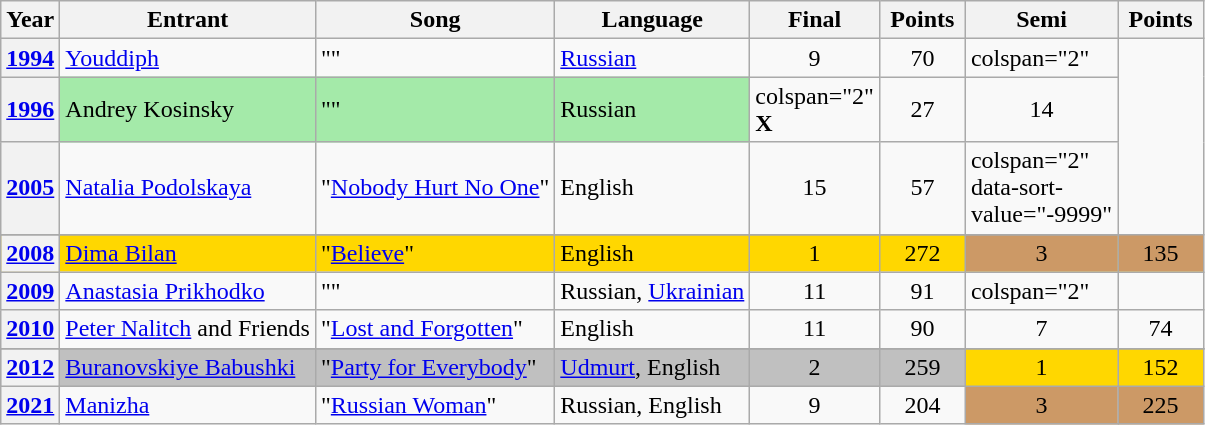<table class="wikitable sortable plainrowheaders">
<tr>
<th width=30px>Year</th>
<th>Entrant</th>
<th>Song</th>
<th>Language</th>
<th width=50px>Final</th>
<th width=50px>Points</th>
<th width=50px>Semi</th>
<th width=50px>Points</th>
</tr>
<tr>
<th scope="row" style="text-align:center"><a href='#'>1994</a></th>
<td><a href='#'>Youddiph</a></td>
<td>"" </td>
<td><a href='#'>Russian</a></td>
<td style="text-align:center">9</td>
<td style="text-align:center">70</td>
<td>colspan="2" </td>
</tr>
<tr>
<th scope="row" style="text-align:center"><a href='#'>1996</a></th>
<td style="background:#A4EAA9">Andrey Kosinsky</td>
<td style="background:#A4EAA9">"" </td>
<td style="background:#A4EAA9">Russian</td>
<td>colspan="2"  <strong>X</strong></td>
<td style="text-align:center">27</td>
<td style="text-align:center">14</td>
</tr>
<tr>
<th scope="row" style="text-align:center"><a href='#'>2005</a></th>
<td><a href='#'>Natalia Podolskaya</a></td>
<td>"<a href='#'>Nobody Hurt No One</a>"</td>
<td>English</td>
<td style="text-align:center">15</td>
<td style="text-align:center">57</td>
<td>colspan="2" data-sort-value="-9999" </td>
</tr>
<tr>
</tr>
<tr style="background:gold">
<th scope="row" style="text-align:center"><a href='#'>2008</a></th>
<td><a href='#'>Dima Bilan</a></td>
<td>"<a href='#'>Believe</a>"</td>
<td>English</td>
<td style="text-align:center">1</td>
<td style="text-align:center">272</td>
<td style="background:#c96; text-align:center">3</td>
<td style="background:#c96; text-align:center">135</td>
</tr>
<tr>
<th scope="row" style="text-align:center"><a href='#'>2009</a></th>
<td><a href='#'>Anastasia Prikhodko</a></td>
<td>"" </td>
<td>Russian, <a href='#'>Ukrainian</a></td>
<td style="text-align:center">11</td>
<td style="text-align:center">91</td>
<td>colspan="2"</td>
</tr>
<tr>
<th scope="row" style="text-align:center"><a href='#'>2010</a></th>
<td><a href='#'>Peter Nalitch</a> and Friends</td>
<td>"<a href='#'>Lost and Forgotten</a>"</td>
<td>English</td>
<td style="text-align:center">11</td>
<td style="text-align:center">90</td>
<td style="text-align:center">7</td>
<td style="text-align:center">74</td>
</tr>
<tr>
</tr>
<tr style="background:silver">
<th scope="row" style="text-align:center"><a href='#'>2012</a></th>
<td><a href='#'>Buranovskiye Babushki</a></td>
<td>"<a href='#'>Party for Everybody</a>"</td>
<td><a href='#'>Udmurt</a>, English</td>
<td style="text-align:center">2</td>
<td style="text-align:center">259</td>
<td style="background:gold; text-align:center">1</td>
<td style="background:gold; text-align:center">152</td>
</tr>
<tr>
<th scope="row" style="text-align:center"><a href='#'>2021</a></th>
<td><a href='#'>Manizha</a></td>
<td>"<a href='#'>Russian Woman</a>"</td>
<td>Russian, English</td>
<td style="text-align:center">9</td>
<td style="text-align:center">204</td>
<td style="background:#c96; text-align:center">3</td>
<td style="background:#c96; text-align:center">225</td>
</tr>
</table>
